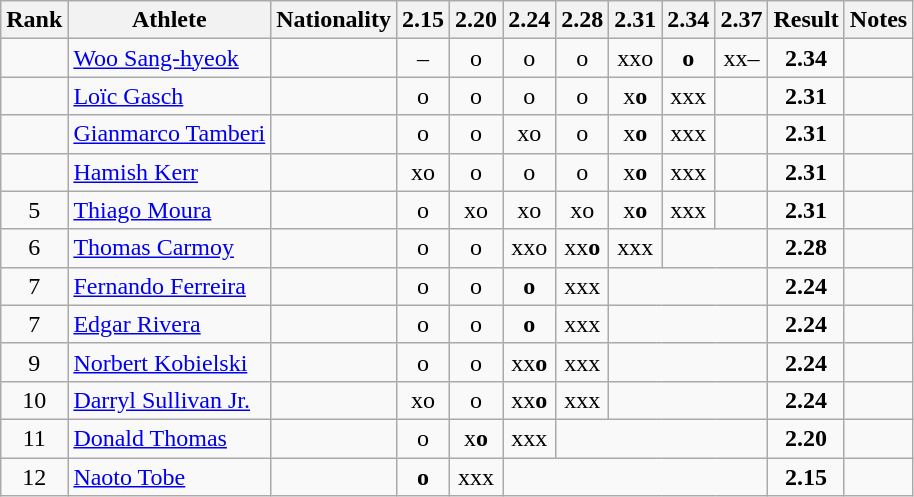<table class="wikitable sortable" style="text-align:center">
<tr>
<th>Rank</th>
<th>Athlete</th>
<th>Nationality</th>
<th>2.15</th>
<th>2.20</th>
<th>2.24</th>
<th>2.28</th>
<th>2.31</th>
<th>2.34</th>
<th>2.37</th>
<th>Result</th>
<th>Notes</th>
</tr>
<tr>
<td></td>
<td align=left><a href='#'>Woo Sang-hyeok</a></td>
<td align=left></td>
<td>–</td>
<td>o</td>
<td>o</td>
<td>o</td>
<td>xxo</td>
<td><strong>o</strong></td>
<td>xx–</td>
<td><strong>2.34</strong></td>
<td></td>
</tr>
<tr>
<td></td>
<td align=left><a href='#'>Loïc Gasch</a></td>
<td align=left></td>
<td>o</td>
<td>o</td>
<td>o</td>
<td>o</td>
<td>x<strong>o</strong></td>
<td>xxx</td>
<td colspan=1></td>
<td><strong>2.31</strong></td>
<td></td>
</tr>
<tr>
<td></td>
<td align=left><a href='#'>Gianmarco Tamberi</a></td>
<td align=left></td>
<td>o</td>
<td>o</td>
<td>xo</td>
<td>o</td>
<td>x<strong>o</strong></td>
<td>xxx</td>
<td colspan=1></td>
<td><strong>2.31</strong></td>
<td></td>
</tr>
<tr>
<td></td>
<td align=left><a href='#'>Hamish Kerr</a></td>
<td align=left></td>
<td>xo</td>
<td>o</td>
<td>o</td>
<td>o</td>
<td>x<strong>o</strong></td>
<td>xxx</td>
<td colspan=1></td>
<td><strong>2.31</strong></td>
<td></td>
</tr>
<tr>
<td>5</td>
<td align=left><a href='#'>Thiago Moura</a></td>
<td align=left></td>
<td>o</td>
<td>xo</td>
<td>xo</td>
<td>xo</td>
<td>x<strong>o</strong></td>
<td>xxx</td>
<td colspan=1></td>
<td><strong>2.31</strong></td>
<td></td>
</tr>
<tr>
<td>6</td>
<td align=left><a href='#'>Thomas Carmoy</a></td>
<td align=left></td>
<td>o</td>
<td>o</td>
<td>xxo</td>
<td>xx<strong>o</strong></td>
<td>xxx</td>
<td colspan=2></td>
<td><strong>2.28</strong></td>
<td></td>
</tr>
<tr>
<td>7</td>
<td align=left><a href='#'>Fernando Ferreira</a></td>
<td align=left></td>
<td>o</td>
<td>o</td>
<td><strong>o</strong></td>
<td>xxx</td>
<td colspan=3></td>
<td><strong>2.24</strong></td>
<td></td>
</tr>
<tr>
<td>7</td>
<td align=left><a href='#'>Edgar Rivera</a></td>
<td align=left></td>
<td>o</td>
<td>o</td>
<td><strong>o</strong></td>
<td>xxx</td>
<td colspan=3></td>
<td><strong>2.24</strong></td>
<td></td>
</tr>
<tr>
<td>9</td>
<td align=left><a href='#'>Norbert Kobielski</a></td>
<td align=left></td>
<td>o</td>
<td>o</td>
<td>xx<strong>o</strong></td>
<td>xxx</td>
<td colspan=3></td>
<td><strong>2.24</strong></td>
<td></td>
</tr>
<tr>
<td>10</td>
<td align=left><a href='#'>Darryl Sullivan Jr.</a></td>
<td align=left></td>
<td>xo</td>
<td>o</td>
<td>xx<strong>o</strong></td>
<td>xxx</td>
<td colspan=3></td>
<td><strong>2.24</strong></td>
<td></td>
</tr>
<tr>
<td>11</td>
<td align=left><a href='#'>Donald Thomas</a></td>
<td align=left></td>
<td>o</td>
<td>x<strong>o</strong></td>
<td>xxx</td>
<td colspan=4></td>
<td><strong>2.20</strong></td>
<td></td>
</tr>
<tr>
<td>12</td>
<td align=left><a href='#'>Naoto Tobe</a></td>
<td align=left></td>
<td><strong>o</strong></td>
<td>xxx</td>
<td colspan=5></td>
<td><strong>2.15</strong></td>
<td></td>
</tr>
</table>
